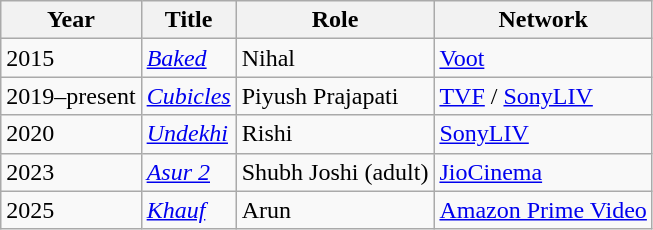<table class="wikitable sortable">
<tr>
<th>Year</th>
<th>Title</th>
<th>Role</th>
<th>Network</th>
</tr>
<tr>
<td>2015</td>
<td><em><a href='#'>Baked</a></em></td>
<td>Nihal</td>
<td><a href='#'>Voot</a></td>
</tr>
<tr>
<td>2019–present</td>
<td><em><a href='#'>Cubicles</a></em></td>
<td>Piyush Prajapati</td>
<td><a href='#'>TVF</a> / <a href='#'>SonyLIV</a></td>
</tr>
<tr>
<td>2020</td>
<td><em><a href='#'>Undekhi</a></em></td>
<td>Rishi</td>
<td><a href='#'>SonyLIV</a></td>
</tr>
<tr>
<td>2023</td>
<td><em><a href='#'>Asur 2</a></em></td>
<td>Shubh Joshi (adult)</td>
<td><a href='#'>JioCinema</a></td>
</tr>
<tr>
<td>2025</td>
<td><em><a href='#'>Khauf</a></em></td>
<td>Arun</td>
<td><a href='#'>Amazon Prime Video</a></td>
</tr>
</table>
